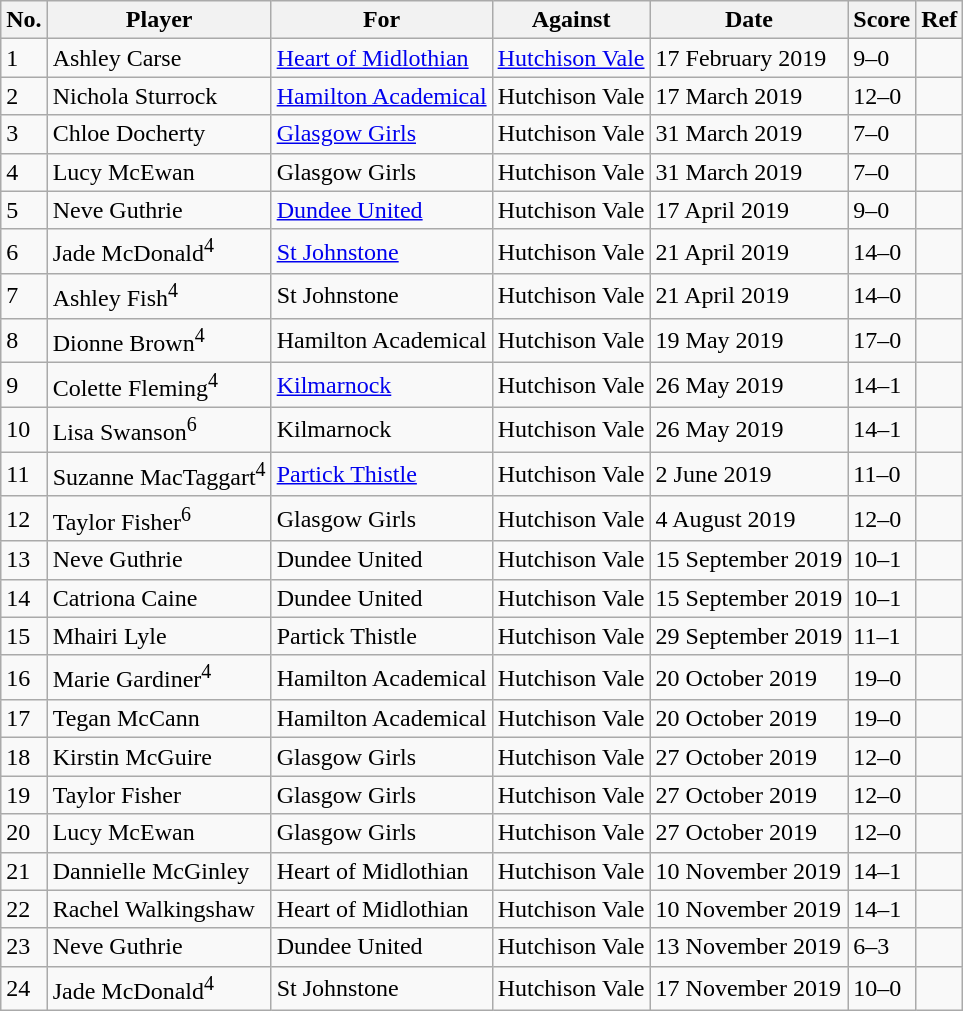<table class="wikitable" style="text-align:left">
<tr>
<th>No.</th>
<th>Player</th>
<th>For</th>
<th>Against</th>
<th>Date</th>
<th>Score</th>
<th>Ref</th>
</tr>
<tr>
<td>1</td>
<td> Ashley Carse</td>
<td><a href='#'>Heart of Midlothian</a></td>
<td><a href='#'>Hutchison Vale</a></td>
<td>17 February 2019</td>
<td>9–0</td>
<td></td>
</tr>
<tr>
<td>2</td>
<td> Nichola Sturrock</td>
<td><a href='#'>Hamilton Academical</a></td>
<td>Hutchison Vale</td>
<td>17 March 2019</td>
<td>12–0</td>
<td></td>
</tr>
<tr>
<td>3</td>
<td> Chloe Docherty</td>
<td><a href='#'>Glasgow Girls</a></td>
<td>Hutchison Vale</td>
<td>31 March 2019</td>
<td>7–0</td>
<td></td>
</tr>
<tr>
<td>4</td>
<td> Lucy McEwan</td>
<td>Glasgow Girls</td>
<td>Hutchison Vale</td>
<td>31 March 2019</td>
<td>7–0</td>
<td></td>
</tr>
<tr>
<td>5</td>
<td> Neve Guthrie</td>
<td><a href='#'>Dundee United</a></td>
<td>Hutchison Vale</td>
<td>17 April 2019</td>
<td>9–0</td>
<td></td>
</tr>
<tr>
<td>6</td>
<td> Jade McDonald<sup>4</sup></td>
<td><a href='#'>St Johnstone</a></td>
<td>Hutchison Vale</td>
<td>21 April 2019</td>
<td>14–0</td>
<td></td>
</tr>
<tr>
<td>7</td>
<td> Ashley Fish<sup>4</sup></td>
<td>St Johnstone</td>
<td>Hutchison Vale</td>
<td>21 April 2019</td>
<td>14–0</td>
<td></td>
</tr>
<tr>
<td>8</td>
<td> Dionne Brown<sup>4</sup></td>
<td>Hamilton Academical</td>
<td>Hutchison Vale</td>
<td>19 May 2019</td>
<td>17–0</td>
<td></td>
</tr>
<tr>
<td>9</td>
<td> Colette Fleming<sup>4</sup></td>
<td><a href='#'>Kilmarnock</a></td>
<td>Hutchison Vale</td>
<td>26 May 2019</td>
<td>14–1</td>
<td></td>
</tr>
<tr>
<td>10</td>
<td> Lisa Swanson<sup>6</sup></td>
<td>Kilmarnock</td>
<td>Hutchison Vale</td>
<td>26 May 2019</td>
<td>14–1</td>
<td></td>
</tr>
<tr>
<td>11</td>
<td> Suzanne MacTaggart<sup>4</sup></td>
<td><a href='#'>Partick Thistle</a></td>
<td>Hutchison Vale</td>
<td>2 June 2019</td>
<td>11–0</td>
<td></td>
</tr>
<tr>
<td>12</td>
<td> Taylor Fisher<sup>6</sup></td>
<td>Glasgow Girls</td>
<td>Hutchison Vale</td>
<td>4 August 2019</td>
<td>12–0</td>
<td></td>
</tr>
<tr>
<td>13</td>
<td> Neve Guthrie</td>
<td>Dundee United</td>
<td>Hutchison Vale</td>
<td>15 September 2019</td>
<td>10–1</td>
<td></td>
</tr>
<tr>
<td>14</td>
<td> Catriona Caine</td>
<td>Dundee United</td>
<td>Hutchison Vale</td>
<td>15 September 2019</td>
<td>10–1</td>
<td></td>
</tr>
<tr>
<td>15</td>
<td> Mhairi Lyle</td>
<td>Partick Thistle</td>
<td>Hutchison Vale</td>
<td>29 September 2019</td>
<td>11–1</td>
<td></td>
</tr>
<tr>
<td>16</td>
<td> Marie Gardiner<sup>4</sup></td>
<td>Hamilton Academical</td>
<td>Hutchison Vale</td>
<td>20 October 2019</td>
<td>19–0</td>
<td></td>
</tr>
<tr>
<td>17</td>
<td> Tegan McCann</td>
<td>Hamilton Academical</td>
<td>Hutchison Vale</td>
<td>20 October 2019</td>
<td>19–0</td>
<td></td>
</tr>
<tr>
<td>18</td>
<td> Kirstin McGuire</td>
<td>Glasgow Girls</td>
<td>Hutchison Vale</td>
<td>27 October 2019</td>
<td>12–0</td>
<td></td>
</tr>
<tr>
<td>19</td>
<td> Taylor Fisher</td>
<td>Glasgow Girls</td>
<td>Hutchison Vale</td>
<td>27 October 2019</td>
<td>12–0</td>
<td></td>
</tr>
<tr>
<td>20</td>
<td> Lucy McEwan</td>
<td>Glasgow Girls</td>
<td>Hutchison Vale</td>
<td>27 October 2019</td>
<td>12–0</td>
<td></td>
</tr>
<tr>
<td>21</td>
<td> Dannielle McGinley</td>
<td>Heart of Midlothian</td>
<td>Hutchison Vale</td>
<td>10 November 2019</td>
<td>14–1</td>
<td></td>
</tr>
<tr>
<td>22</td>
<td> Rachel Walkingshaw</td>
<td>Heart of Midlothian</td>
<td>Hutchison Vale</td>
<td>10 November 2019</td>
<td>14–1</td>
<td></td>
</tr>
<tr>
<td>23</td>
<td> Neve Guthrie</td>
<td>Dundee United</td>
<td>Hutchison Vale</td>
<td>13 November 2019</td>
<td>6–3</td>
<td></td>
</tr>
<tr>
<td>24</td>
<td> Jade McDonald<sup>4</sup></td>
<td>St Johnstone</td>
<td>Hutchison Vale</td>
<td>17 November 2019</td>
<td>10–0</td>
<td></td>
</tr>
</table>
